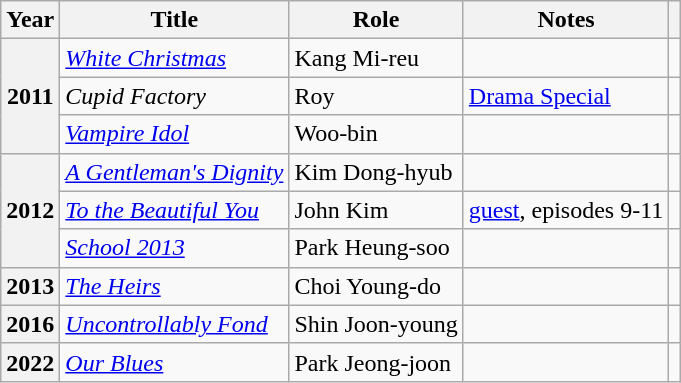<table class="wikitable plainrowheaders sortable">
<tr>
<th>Year</th>
<th>Title</th>
<th>Role</th>
<th>Notes</th>
<th scope="col" class="unsortable"></th>
</tr>
<tr>
<th scope="row" rowspan="3">2011</th>
<td><em><a href='#'>White Christmas</a></em></td>
<td>Kang Mi-reu</td>
<td></td>
<td style="text-align:center"></td>
</tr>
<tr>
<td><em>Cupid Factory</em></td>
<td>Roy</td>
<td><a href='#'>Drama Special</a></td>
<td style="text-align:center"></td>
</tr>
<tr>
<td><em><a href='#'>Vampire Idol</a></em></td>
<td>Woo-bin</td>
<td></td>
<td style="text-align:center"></td>
</tr>
<tr>
<th scope="row" rowspan="3">2012</th>
<td><em><a href='#'>A Gentleman's Dignity</a></em></td>
<td>Kim Dong-hyub</td>
<td></td>
<td style="text-align:center"></td>
</tr>
<tr>
<td><em><a href='#'>To the Beautiful You</a></em></td>
<td>John Kim</td>
<td><a href='#'>guest</a>, episodes 9-11</td>
<td style="text-align:center"></td>
</tr>
<tr>
<td><em><a href='#'>School 2013</a></em></td>
<td>Park Heung-soo</td>
<td></td>
<td style="text-align:center"></td>
</tr>
<tr>
<th scope="row">2013</th>
<td><em><a href='#'>The Heirs</a></em></td>
<td>Choi Young-do</td>
<td></td>
<td style="text-align:center"></td>
</tr>
<tr>
<th scope="row">2016</th>
<td><em><a href='#'>Uncontrollably Fond</a></em></td>
<td>Shin Joon-young</td>
<td></td>
<td style="text-align:center"></td>
</tr>
<tr>
<th scope="row">2022</th>
<td><em><a href='#'>Our Blues</a></em></td>
<td>Park Jeong-joon</td>
<td></td>
<td style="text-align:center"></td>
</tr>
</table>
